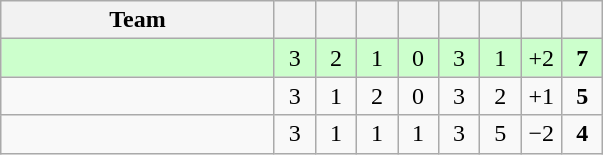<table class="wikitable" style="text-align: center;">
<tr>
<th width="175">Team</th>
<th width="20"></th>
<th width="20"></th>
<th width="20"></th>
<th width="20"></th>
<th width="20"></th>
<th width="20"></th>
<th width="20"></th>
<th width="20"></th>
</tr>
<tr bgcolor=ccffcc>
<td style="text-align:left;"></td>
<td>3</td>
<td>2</td>
<td>1</td>
<td>0</td>
<td>3</td>
<td>1</td>
<td>+2</td>
<td><strong>7</strong></td>
</tr>
<tr>
<td style="text-align:left;"></td>
<td>3</td>
<td>1</td>
<td>2</td>
<td>0</td>
<td>3</td>
<td>2</td>
<td>+1</td>
<td><strong>5</strong></td>
</tr>
<tr>
<td style="text-align:left;"></td>
<td>3</td>
<td>1</td>
<td>1</td>
<td>1</td>
<td>3</td>
<td>5</td>
<td>−2</td>
<td><strong>4</strong></td>
</tr>
</table>
